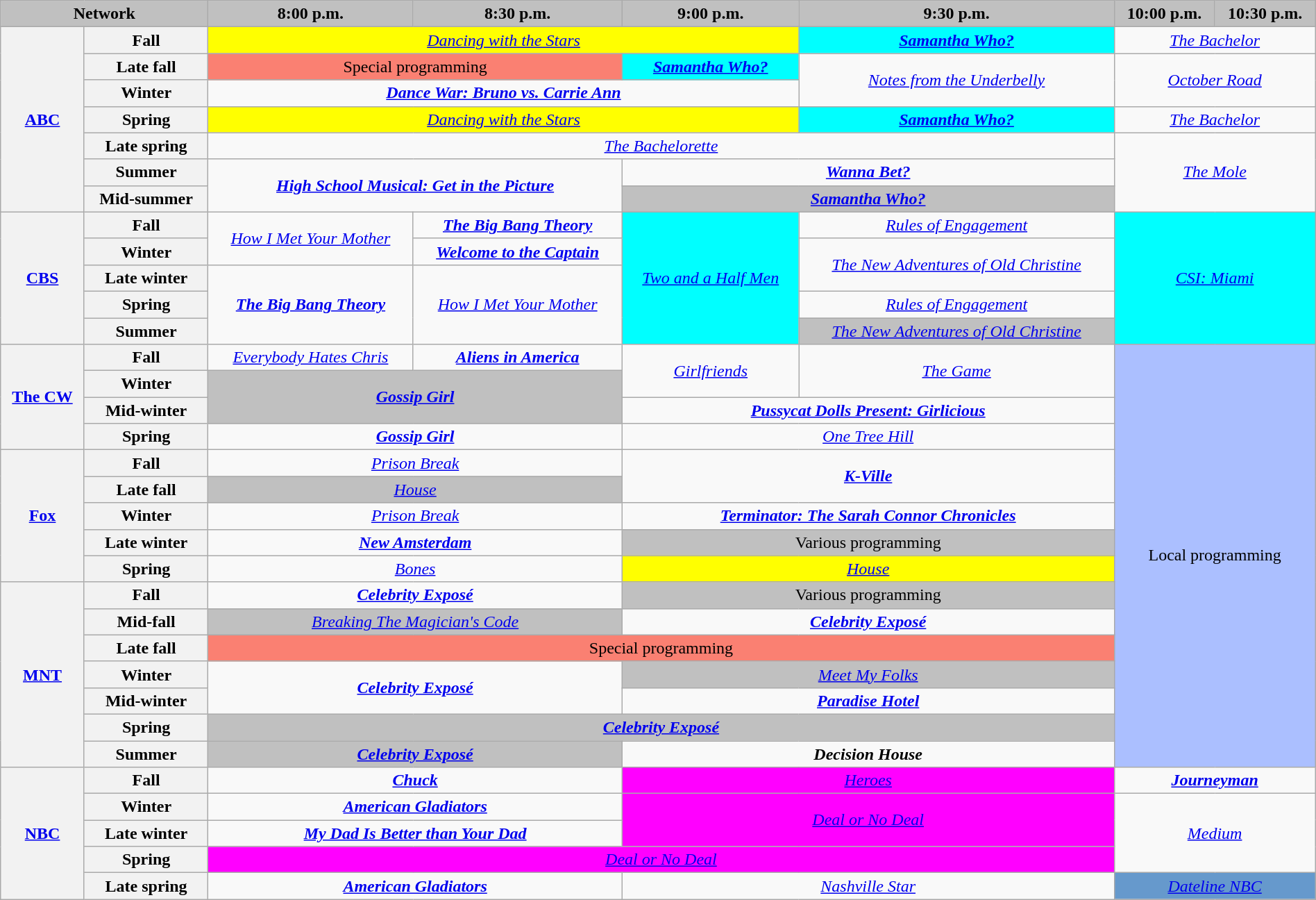<table class="wikitable" style="width:100%;margin-right:0;text-align:center">
<tr>
<th colspan="2" style="background-color:#C0C0C0;text-align:center">Network</th>
<th style="background-color:#C0C0C0;text-align:center">8:00 p.m.</th>
<th style="background-color:#C0C0C0;text-align:center">8:30 p.m.</th>
<th style="background-color:#C0C0C0;text-align:center">9:00 p.m.</th>
<th style="background-color:#C0C0C0;text-align:center">9:30 p.m.</th>
<th style="background-color:#C0C0C0;text-align:center">10:00 p.m.</th>
<th style="background-color:#C0C0C0;text-align:center">10:30 p.m.</th>
</tr>
<tr>
<th rowspan="7"><a href='#'>ABC</a></th>
<th>Fall</th>
<td colspan="3" style="background:yellow;"><em><a href='#'>Dancing with the Stars</a></em> </td>
<td style="background:cyan;"><strong><em><a href='#'>Samantha Who?</a></em></strong> </td>
<td colspan="2"><em><a href='#'>The Bachelor</a></em></td>
</tr>
<tr>
<th>Late fall</th>
<td colspan="2" style="background:#Fa8072;">Special programming</td>
<td style="background:cyan;"><strong><em><a href='#'>Samantha Who?</a></em></strong> </td>
<td rowspan="2"><em><a href='#'>Notes from the Underbelly</a></em></td>
<td rowspan="2" colspan="2"><em><a href='#'>October Road</a></em></td>
</tr>
<tr>
<th>Winter</th>
<td colspan="3"><strong><em><a href='#'>Dance War: Bruno vs. Carrie Ann</a></em></strong></td>
</tr>
<tr>
<th>Spring</th>
<td colspan="3" style="background:yellow;"><em><a href='#'>Dancing with the Stars</a></em> </td>
<td style="background:cyan;"><strong><em><a href='#'>Samantha Who?</a></em></strong> </td>
<td colspan="2"><em><a href='#'>The Bachelor</a></em></td>
</tr>
<tr>
<th>Late spring</th>
<td colspan="4"><em><a href='#'>The Bachelorette</a></em></td>
<td colspan="2" rowspan="3"><em><a href='#'>The Mole</a></em></td>
</tr>
<tr>
<th>Summer</th>
<td colspan="2" rowspan="2"><strong><em><a href='#'>High School Musical: Get in the Picture</a></em></strong></td>
<td colspan="2"><strong><em><a href='#'>Wanna Bet?</a></em></strong></td>
</tr>
<tr>
<th>Mid-summer</th>
<td colspan="2" style="background:#C0C0C0;"><strong><em><a href='#'>Samantha Who?</a></em></strong> </td>
</tr>
<tr>
<th rowspan="5"><a href='#'>CBS</a></th>
<th>Fall</th>
<td rowspan="2"><em><a href='#'>How I Met Your Mother</a></em></td>
<td><strong><em><a href='#'>The Big Bang Theory</a></em></strong></td>
<td rowspan="5" style="background:cyan;"><em><a href='#'>Two and a Half Men</a></em> </td>
<td><em><a href='#'>Rules of Engagement</a></em></td>
<td colspan="2" rowspan="5" style="background:cyan;"><em><a href='#'>CSI: Miami</a></em> </td>
</tr>
<tr>
<th>Winter</th>
<td><strong><em><a href='#'>Welcome to the Captain</a></em></strong></td>
<td rowspan="2"><em><a href='#'>The New Adventures of Old Christine</a></em></td>
</tr>
<tr>
<th>Late winter</th>
<td rowspan="3"><strong><em><a href='#'>The Big Bang Theory</a></em></strong></td>
<td rowspan="3"><em><a href='#'>How I Met Your Mother</a></em></td>
</tr>
<tr>
<th>Spring</th>
<td><em><a href='#'>Rules of Engagement</a></em></td>
</tr>
<tr>
<th>Summer</th>
<td style="background:#C0C0C0;"><em><a href='#'>The New Adventures of Old Christine</a></em> </td>
</tr>
<tr>
<th rowspan="4"><a href='#'>The CW</a></th>
<th>Fall</th>
<td><em><a href='#'>Everybody Hates Chris</a></em></td>
<td><strong><em><a href='#'>Aliens in America</a></em></strong></td>
<td rowspan="2"><em><a href='#'>Girlfriends</a></em></td>
<td rowspan="2"><em><a href='#'>The Game</a></em></td>
<td style="background:#abbfff;" colspan="2" rowspan="16">Local programming</td>
</tr>
<tr>
<th>Winter</th>
<td rowspan="2" colspan="2" style="background:#C0C0C0;"><strong><em><a href='#'>Gossip Girl</a></em></strong> </td>
</tr>
<tr>
<th>Mid-winter</th>
<td colspan="2"><strong><em><a href='#'>Pussycat Dolls Present: Girlicious</a></em></strong></td>
</tr>
<tr>
<th>Spring</th>
<td Colspan="2"><strong><em><a href='#'>Gossip Girl</a></em></strong></td>
<td colspan="2"><em><a href='#'>One Tree Hill</a></em></td>
</tr>
<tr>
<th rowspan="5"><a href='#'>Fox</a></th>
<th>Fall</th>
<td colspan="2"><em><a href='#'>Prison Break</a></em></td>
<td colspan="2" rowspan="2"><strong><em><a href='#'>K-Ville</a></em></strong></td>
</tr>
<tr>
<th>Late fall</th>
<td colspan="2" style="background:#C0C0C0;"><em><a href='#'>House</a></em> </td>
</tr>
<tr>
<th>Winter</th>
<td colspan="2"><em><a href='#'>Prison Break</a></em></td>
<td colspan="2"><strong><em><a href='#'>Terminator: The Sarah Connor Chronicles</a></em></strong></td>
</tr>
<tr>
<th>Late winter</th>
<td colspan="2"><strong><em><a href='#'>New Amsterdam</a></em></strong></td>
<td colspan="2" style="background:#C0C0C0;">Various programming</td>
</tr>
<tr>
<th>Spring</th>
<td colspan="2"><em><a href='#'>Bones</a></em></td>
<td colspan="2" style="background:yellow;"><em><a href='#'>House</a></em> </td>
</tr>
<tr>
<th rowspan="7"><a href='#'>MNT</a></th>
<th>Fall</th>
<td colspan="2"><strong><em><a href='#'>Celebrity Exposé</a></em></strong></td>
<td colspan="2" style="background:#C0C0C0;">Various programming</td>
</tr>
<tr>
<th>Mid-fall</th>
<td colspan="2" style="background:#C0C0C0;"><em><a href='#'>Breaking The Magician's Code</a></em> </td>
<td colspan="2"><strong><em><a href='#'>Celebrity Exposé</a></em></strong></td>
</tr>
<tr>
<th>Late fall</th>
<td colspan="4" style="background:#FA8072;">Special programming</td>
</tr>
<tr>
<th>Winter</th>
<td colspan="2" rowspan="2"><strong><em><a href='#'>Celebrity Exposé</a></em></strong></td>
<td colspan="2" style="background:#C0C0C0;"><em><a href='#'>Meet My Folks</a></em> </td>
</tr>
<tr>
<th>Mid-winter</th>
<td colspan="2"><strong><em><a href='#'>Paradise Hotel</a></em></strong></td>
</tr>
<tr>
<th>Spring</th>
<td colspan="4" style="background:#C0C0C0;"><strong><em><a href='#'>Celebrity Exposé</a></em></strong> </td>
</tr>
<tr>
<th>Summer</th>
<td colspan="2" style="background:#C0C0C0;"><strong><em><a href='#'>Celebrity Exposé</a></em></strong> </td>
<td colspan="2"><strong><em>Decision House</em></strong></td>
</tr>
<tr>
<th rowspan="8"><a href='#'>NBC</a></th>
<th>Fall</th>
<td colspan="2"><strong><em><a href='#'>Chuck</a></em></strong></td>
<td colspan="2" style="background:magenta;"><em><a href='#'>Heroes</a></em> </td>
<td colspan="2"><strong><em><a href='#'>Journeyman</a></em></strong></td>
</tr>
<tr>
<th>Winter</th>
<td colspan="2"><strong><em><a href='#'>American Gladiators</a></em></strong></td>
<td colspan="2" rowspan="2" style="background:magenta;"><em><a href='#'>Deal or No Deal</a></em> </td>
<td colspan="2" rowspan="3"><em><a href='#'>Medium</a></em></td>
</tr>
<tr>
<th>Late winter</th>
<td colspan="2"><strong><em><a href='#'>My Dad Is Better than Your Dad</a></em></strong></td>
</tr>
<tr>
<th>Spring</th>
<td colspan="4" style="background:magenta;"><em><a href='#'>Deal or No Deal</a></em> </td>
</tr>
<tr>
<th>Late spring</th>
<td colspan="2"><strong><em><a href='#'>American Gladiators</a></em></strong></td>
<td colspan="2"><em><a href='#'>Nashville Star</a></em></td>
<td style="background:#6699CC;" colspan="2"><em><a href='#'>Dateline NBC</a></em></td>
</tr>
</table>
